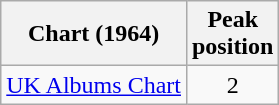<table class="wikitable sortable">
<tr>
<th>Chart (1964)</th>
<th>Peak<br>position</th>
</tr>
<tr>
<td><a href='#'>UK Albums Chart</a></td>
<td align="center">2</td>
</tr>
</table>
